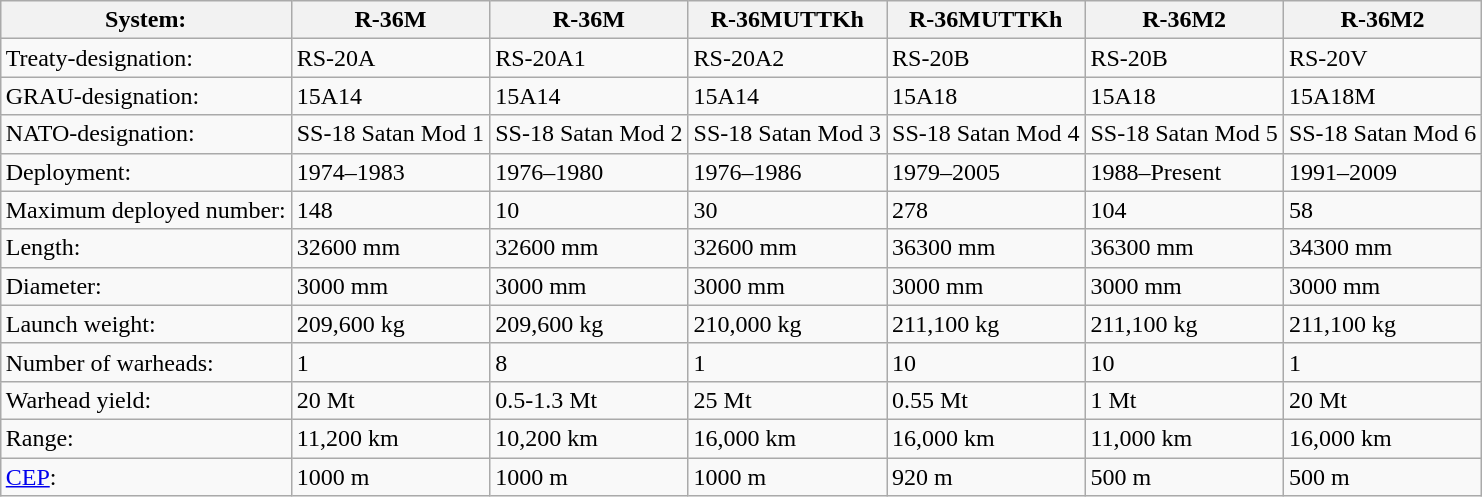<table class="wikitable" style="margin:1em auto;">
<tr>
<th>System:</th>
<th>R-36M</th>
<th>R-36M</th>
<th>R-36MUTTKh</th>
<th>R-36MUTTKh</th>
<th>R-36M2</th>
<th>R-36M2</th>
</tr>
<tr>
<td>Treaty-designation:</td>
<td>RS-20A</td>
<td>RS-20A1</td>
<td>RS-20A2</td>
<td>RS-20B</td>
<td>RS-20B</td>
<td>RS-20V</td>
</tr>
<tr>
<td>GRAU-designation:</td>
<td>15A14</td>
<td>15A14</td>
<td>15A14</td>
<td>15A18</td>
<td>15A18</td>
<td>15A18M</td>
</tr>
<tr>
<td>NATO-designation:</td>
<td>SS-18 Satan Mod 1</td>
<td>SS-18 Satan Mod 2</td>
<td>SS-18 Satan Mod 3</td>
<td>SS-18 Satan Mod 4</td>
<td>SS-18 Satan Mod 5</td>
<td>SS-18 Satan Mod 6</td>
</tr>
<tr>
<td>Deployment:</td>
<td>1974–1983</td>
<td>1976–1980</td>
<td>1976–1986</td>
<td>1979–2005</td>
<td>1988–Present</td>
<td>1991–2009</td>
</tr>
<tr>
<td>Maximum deployed number:</td>
<td>148</td>
<td>10</td>
<td>30</td>
<td>278</td>
<td>104</td>
<td>58</td>
</tr>
<tr>
<td>Length:</td>
<td>32600 mm</td>
<td>32600 mm</td>
<td>32600 mm</td>
<td>36300 mm</td>
<td>36300 mm</td>
<td>34300 mm</td>
</tr>
<tr>
<td>Diameter:</td>
<td>3000 mm</td>
<td>3000 mm</td>
<td>3000 mm</td>
<td>3000 mm</td>
<td>3000 mm</td>
<td>3000 mm</td>
</tr>
<tr>
<td>Launch weight:</td>
<td>209,600 kg</td>
<td>209,600 kg</td>
<td>210,000 kg</td>
<td>211,100 kg</td>
<td>211,100 kg</td>
<td>211,100 kg</td>
</tr>
<tr>
<td>Number of warheads:</td>
<td>1</td>
<td>8</td>
<td>1</td>
<td>10</td>
<td>10</td>
<td>1</td>
</tr>
<tr>
<td>Warhead yield:</td>
<td>20 Mt</td>
<td>0.5-1.3 Mt</td>
<td>25 Mt</td>
<td>0.55 Mt</td>
<td>1 Mt</td>
<td>20 Mt</td>
</tr>
<tr>
<td>Range:</td>
<td>11,200 km</td>
<td>10,200 km</td>
<td>16,000 km</td>
<td>16,000 km</td>
<td>11,000 km</td>
<td>16,000 km</td>
</tr>
<tr>
<td><a href='#'>CEP</a>:</td>
<td>1000 m</td>
<td>1000 m</td>
<td>1000 m</td>
<td>920 m</td>
<td>500 m</td>
<td>500 m</td>
</tr>
</table>
